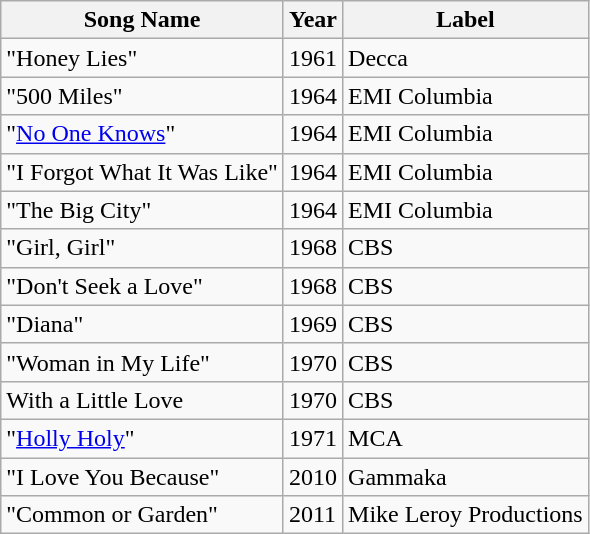<table class="wikitable">
<tr>
<th>Song Name</th>
<th>Year</th>
<th>Label</th>
</tr>
<tr>
<td>"Honey Lies"</td>
<td>1961</td>
<td>Decca</td>
</tr>
<tr>
<td>"500 Miles"</td>
<td>1964</td>
<td>EMI Columbia</td>
</tr>
<tr>
<td>"<a href='#'>No One Knows</a>"</td>
<td>1964</td>
<td>EMI Columbia</td>
</tr>
<tr>
<td>"I Forgot What It Was Like"</td>
<td>1964</td>
<td>EMI Columbia</td>
</tr>
<tr>
<td>"The Big City"</td>
<td>1964</td>
<td>EMI Columbia</td>
</tr>
<tr>
<td>"Girl, Girl"</td>
<td>1968</td>
<td>CBS</td>
</tr>
<tr>
<td>"Don't Seek a Love"</td>
<td>1968</td>
<td>CBS</td>
</tr>
<tr>
<td>"Diana"</td>
<td>1969</td>
<td>CBS</td>
</tr>
<tr>
<td>"Woman in My Life"</td>
<td>1970</td>
<td>CBS</td>
</tr>
<tr>
<td>With a Little Love</td>
<td>1970</td>
<td>CBS</td>
</tr>
<tr>
<td>"<a href='#'>Holly Holy</a>"</td>
<td>1971</td>
<td>MCA</td>
</tr>
<tr>
<td>"I Love You Because"</td>
<td>2010</td>
<td>Gammaka</td>
</tr>
<tr>
<td>"Common or Garden"</td>
<td>2011</td>
<td>Mike Leroy Productions</td>
</tr>
</table>
